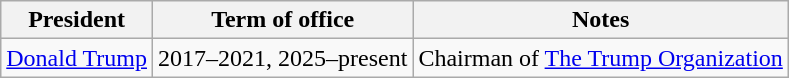<table class="wikitable sortable">
<tr>
<th>President</th>
<th>Term of office</th>
<th>Notes</th>
</tr>
<tr>
<td><a href='#'>Donald Trump</a></td>
<td>2017–2021, 2025–present</td>
<td>Chairman of <a href='#'>The Trump Organization</a></td>
</tr>
</table>
